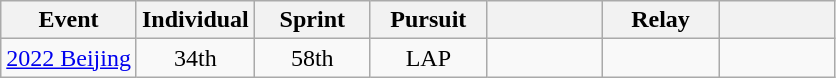<table class="wikitable" style="text-align: center;">
<tr ">
<th>Event</th>
<th style="width:70px;">Individual</th>
<th style="width:70px;">Sprint</th>
<th style="width:70px;">Pursuit</th>
<th style="width:70px;"></th>
<th style="width:70px;">Relay</th>
<th style="width:70px;"></th>
</tr>
<tr>
<td align="left"> <a href='#'>2022 Beijing</a></td>
<td>34th</td>
<td>58th</td>
<td>LAP</td>
<td></td>
<td></td>
<td></td>
</tr>
</table>
